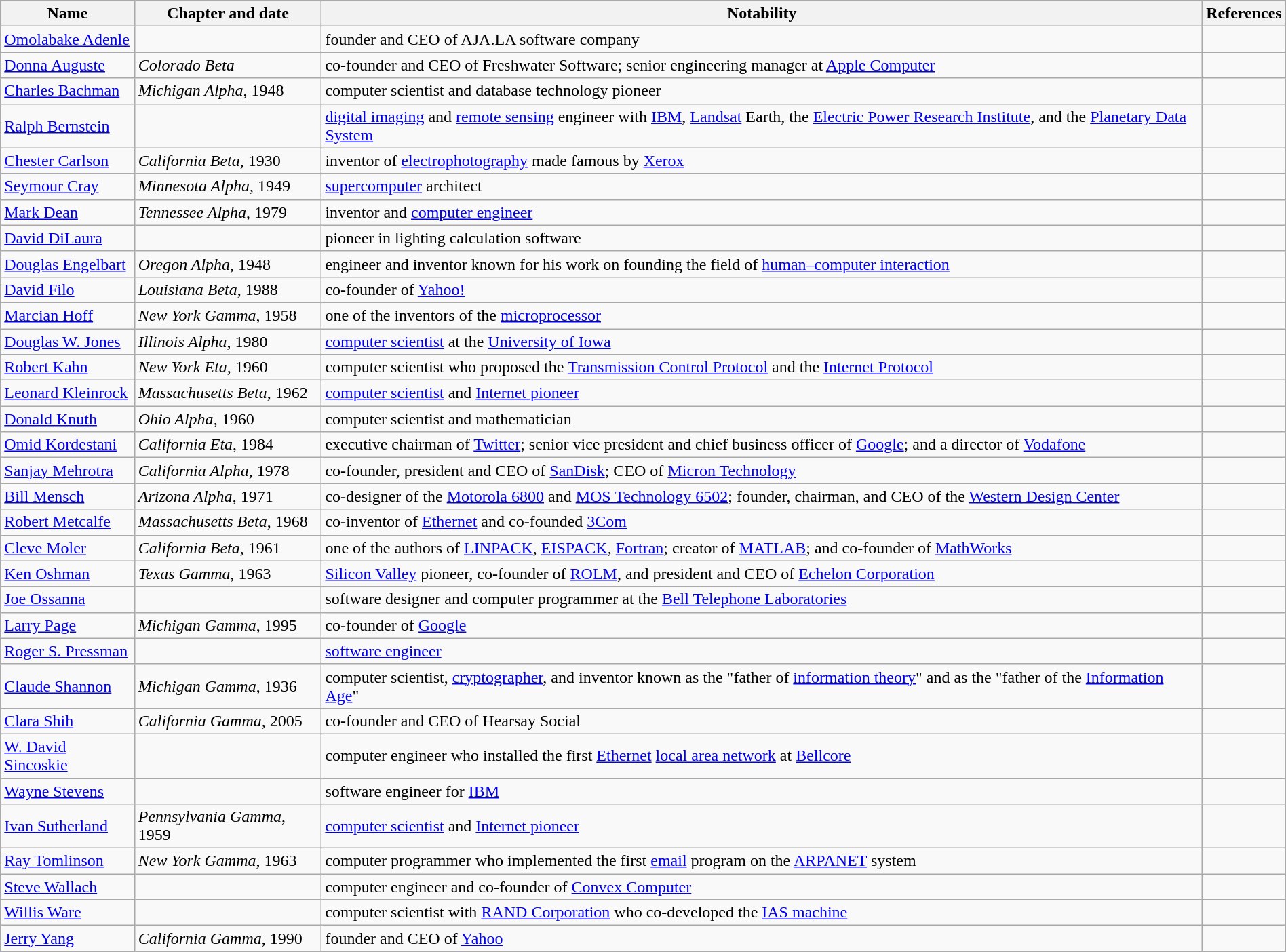<table class="wikitable sortable" " style="width:100%;">
<tr>
<th>Name</th>
<th>Chapter and date</th>
<th>Notability</th>
<th>References</th>
</tr>
<tr>
<td><a href='#'>Omolabake Adenle</a></td>
<td></td>
<td>founder and CEO of AJA.LA software company</td>
<td></td>
</tr>
<tr>
<td><a href='#'>Donna Auguste</a></td>
<td><em>Colorado Beta</em></td>
<td>co-founder and CEO of Freshwater Software; senior engineering manager at <a href='#'>Apple Computer</a></td>
<td></td>
</tr>
<tr>
<td><a href='#'>Charles Bachman</a></td>
<td><em>Michigan Alpha</em>, 1948</td>
<td>computer scientist and database technology pioneer</td>
<td></td>
</tr>
<tr>
<td><a href='#'>Ralph Bernstein</a></td>
<td></td>
<td><a href='#'>digital imaging</a> and <a href='#'>remote sensing</a> engineer with <a href='#'>IBM</a>, <a href='#'>Landsat</a> Earth, the <a href='#'>Electric Power Research Institute</a>, and the <a href='#'>Planetary Data System</a></td>
<td></td>
</tr>
<tr>
<td><a href='#'>Chester Carlson</a></td>
<td><em>California Beta</em>, 1930</td>
<td>inventor of <a href='#'>electrophotography</a> made famous by <a href='#'>Xerox</a></td>
<td></td>
</tr>
<tr>
<td><a href='#'>Seymour Cray</a></td>
<td><em>Minnesota Alpha</em>, 1949</td>
<td><a href='#'>supercomputer</a> architect</td>
<td></td>
</tr>
<tr>
<td><a href='#'>Mark Dean</a></td>
<td><em>Tennessee Alpha</em>, 1979</td>
<td>inventor and <a href='#'>computer engineer</a></td>
<td></td>
</tr>
<tr>
<td><a href='#'>David DiLaura</a></td>
<td></td>
<td>pioneer in lighting calculation software</td>
<td></td>
</tr>
<tr>
<td><a href='#'>Douglas Engelbart</a></td>
<td><em>Oregon Alpha</em>, 1948</td>
<td>engineer and inventor known for his work on founding the field of <a href='#'>human–computer interaction</a></td>
<td></td>
</tr>
<tr>
<td><a href='#'>David Filo</a></td>
<td><em>Louisiana Beta</em>, 1988</td>
<td>co-founder of <a href='#'>Yahoo!</a></td>
<td></td>
</tr>
<tr>
<td><a href='#'>Marcian Hoff</a></td>
<td><em>New York Gamma</em>, 1958</td>
<td>one of the inventors of the <a href='#'>microprocessor</a></td>
<td></td>
</tr>
<tr>
<td><a href='#'>Douglas W. Jones</a></td>
<td><em>Illinois Alpha</em>, 1980</td>
<td><a href='#'>computer scientist</a> at the <a href='#'>University of Iowa</a></td>
<td></td>
</tr>
<tr>
<td><a href='#'>Robert Kahn</a></td>
<td><em>New York Eta</em>, 1960</td>
<td>computer scientist who proposed the <a href='#'>Transmission Control Protocol</a> and the <a href='#'>Internet Protocol</a></td>
<td></td>
</tr>
<tr>
<td><a href='#'>Leonard Kleinrock</a></td>
<td><em>Massachusetts Beta</em>, 1962</td>
<td><a href='#'>computer scientist</a> and <a href='#'>Internet pioneer</a></td>
<td></td>
</tr>
<tr>
<td><a href='#'>Donald Knuth</a></td>
<td><em>Ohio Alpha</em>, 1960</td>
<td>computer scientist and mathematician</td>
<td></td>
</tr>
<tr>
<td><a href='#'>Omid Kordestani</a></td>
<td><em>California Eta</em>, 1984</td>
<td>executive chairman of <a href='#'>Twitter</a>; senior vice president and chief business officer of <a href='#'>Google</a>; and a director of <a href='#'>Vodafone</a></td>
<td></td>
</tr>
<tr>
<td><a href='#'>Sanjay Mehrotra</a></td>
<td><em>California Alpha</em>, 1978</td>
<td>co-founder, president and CEO of <a href='#'>SanDisk</a>; CEO of <a href='#'>Micron Technology</a></td>
<td></td>
</tr>
<tr>
<td><a href='#'>Bill Mensch</a></td>
<td><em>Arizona Alpha</em>, 1971</td>
<td>co-designer of the <a href='#'>Motorola 6800</a> and <a href='#'>MOS Technology 6502</a>; founder, chairman, and CEO of the <a href='#'>Western Design Center</a></td>
<td></td>
</tr>
<tr>
<td><a href='#'>Robert Metcalfe</a></td>
<td><em>Massachusetts Beta</em>, 1968</td>
<td>co-inventor of <a href='#'>Ethernet</a> and co-founded <a href='#'>3Com</a></td>
<td></td>
</tr>
<tr>
<td><a href='#'>Cleve Moler</a></td>
<td><em>California Beta</em>, 1961</td>
<td>one of the authors of <a href='#'>LINPACK</a>, <a href='#'>EISPACK</a>, <a href='#'>Fortran</a>; creator of <a href='#'>MATLAB</a>; and co-founder of <a href='#'>MathWorks</a></td>
<td></td>
</tr>
<tr>
<td><a href='#'>Ken Oshman</a></td>
<td><em>Texas Gamma</em>, 1963</td>
<td><a href='#'>Silicon Valley</a> pioneer, co-founder of <a href='#'>ROLM</a>, and president and CEO of <a href='#'>Echelon Corporation</a></td>
<td></td>
</tr>
<tr>
<td><a href='#'>Joe Ossanna</a></td>
<td></td>
<td>software designer and computer programmer at the <a href='#'>Bell Telephone Laboratories</a></td>
<td></td>
</tr>
<tr>
<td><a href='#'>Larry Page</a></td>
<td><em>Michigan Gamma</em>, 1995</td>
<td>co-founder of <a href='#'>Google</a></td>
<td></td>
</tr>
<tr>
<td><a href='#'>Roger S. Pressman</a></td>
<td></td>
<td><a href='#'>software engineer</a></td>
<td></td>
</tr>
<tr>
<td><a href='#'>Claude Shannon</a></td>
<td><em>Michigan Gamma</em>, 1936</td>
<td>computer scientist, <a href='#'>cryptographer</a>, and inventor known as the "father of <a href='#'>information theory</a>" and as the "father of the <a href='#'>Information Age</a>"</td>
<td></td>
</tr>
<tr>
<td><a href='#'>Clara Shih</a></td>
<td><em>California Gamma</em>, 2005</td>
<td>co-founder and CEO of Hearsay Social</td>
<td></td>
</tr>
<tr>
<td><a href='#'>W. David Sincoskie</a></td>
<td></td>
<td>computer engineer who installed the first <a href='#'>Ethernet</a> <a href='#'>local area network</a> at <a href='#'>Bellcore</a></td>
<td></td>
</tr>
<tr>
<td><a href='#'>Wayne Stevens</a></td>
<td></td>
<td>software engineer for <a href='#'>IBM</a></td>
<td></td>
</tr>
<tr>
<td><a href='#'>Ivan Sutherland</a></td>
<td><em>Pennsylvania Gamma</em>, 1959</td>
<td><a href='#'>computer scientist</a> and <a href='#'>Internet pioneer</a></td>
<td></td>
</tr>
<tr>
<td><a href='#'>Ray Tomlinson</a></td>
<td><em>New York Gamma</em>, 1963</td>
<td>computer programmer who implemented the first <a href='#'>email</a> program on the <a href='#'>ARPANET</a> system</td>
<td></td>
</tr>
<tr>
<td><a href='#'>Steve Wallach</a></td>
<td></td>
<td>computer engineer and co-founder of <a href='#'>Convex Computer</a></td>
<td></td>
</tr>
<tr>
<td><a href='#'>Willis Ware</a></td>
<td></td>
<td>computer scientist with <a href='#'>RAND Corporation</a> who co-developed the <a href='#'>IAS machine</a></td>
<td></td>
</tr>
<tr>
<td><a href='#'>Jerry Yang</a></td>
<td><em>California Gamma</em>, 1990</td>
<td>founder and CEO of <a href='#'>Yahoo</a></td>
<td></td>
</tr>
</table>
